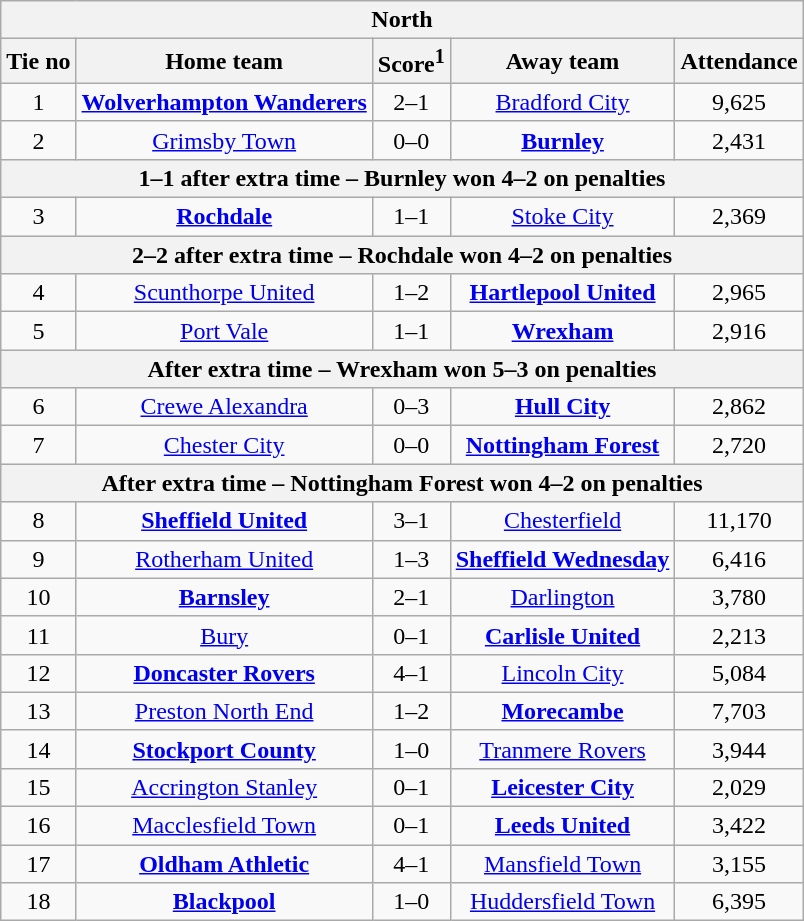<table class="wikitable" style="text-align: center">
<tr>
<th colspan="5">North</th>
</tr>
<tr>
<th>Tie no</th>
<th>Home team</th>
<th>Score<sup>1</sup></th>
<th>Away team</th>
<th>Attendance</th>
</tr>
<tr>
<td>1</td>
<td><strong><a href='#'>Wolverhampton Wanderers</a></strong></td>
<td>2–1</td>
<td><a href='#'>Bradford City</a></td>
<td>9,625</td>
</tr>
<tr>
<td>2</td>
<td><a href='#'>Grimsby Town</a></td>
<td>0–0</td>
<td><strong><a href='#'>Burnley</a></strong></td>
<td>2,431</td>
</tr>
<tr>
<th colspan="5">1–1 after extra time – Burnley won 4–2 on penalties</th>
</tr>
<tr>
<td>3</td>
<td><strong><a href='#'>Rochdale</a></strong></td>
<td>1–1</td>
<td><a href='#'>Stoke City</a></td>
<td>2,369</td>
</tr>
<tr>
<th colspan="5">2–2 after extra time – Rochdale won 4–2 on penalties</th>
</tr>
<tr>
<td>4</td>
<td><a href='#'>Scunthorpe United</a></td>
<td>1–2</td>
<td><strong><a href='#'>Hartlepool United</a></strong></td>
<td>2,965</td>
</tr>
<tr>
<td>5</td>
<td><a href='#'>Port Vale</a></td>
<td>1–1</td>
<td><strong><a href='#'>Wrexham</a></strong></td>
<td>2,916</td>
</tr>
<tr>
<th colspan="5">After extra time – Wrexham won 5–3 on penalties</th>
</tr>
<tr>
<td>6</td>
<td><a href='#'>Crewe Alexandra</a></td>
<td>0–3</td>
<td><strong><a href='#'>Hull City</a></strong></td>
<td>2,862</td>
</tr>
<tr>
<td>7</td>
<td><a href='#'>Chester City</a></td>
<td>0–0</td>
<td><strong><a href='#'>Nottingham Forest</a></strong></td>
<td>2,720</td>
</tr>
<tr>
<th colspan="5">After extra time – Nottingham Forest won 4–2 on penalties</th>
</tr>
<tr>
<td>8</td>
<td><strong><a href='#'>Sheffield United</a></strong></td>
<td>3–1</td>
<td><a href='#'>Chesterfield</a></td>
<td>11,170</td>
</tr>
<tr>
<td>9</td>
<td><a href='#'>Rotherham United</a></td>
<td>1–3</td>
<td><strong><a href='#'>Sheffield Wednesday</a></strong></td>
<td>6,416</td>
</tr>
<tr>
<td>10</td>
<td><strong><a href='#'>Barnsley</a></strong></td>
<td>2–1</td>
<td><a href='#'>Darlington</a></td>
<td>3,780</td>
</tr>
<tr>
<td>11</td>
<td><a href='#'>Bury</a></td>
<td>0–1</td>
<td><strong><a href='#'>Carlisle United</a></strong></td>
<td>2,213</td>
</tr>
<tr>
<td>12</td>
<td><strong><a href='#'>Doncaster Rovers</a></strong></td>
<td>4–1</td>
<td><a href='#'>Lincoln City</a></td>
<td>5,084</td>
</tr>
<tr>
<td>13</td>
<td><a href='#'>Preston North End</a></td>
<td>1–2</td>
<td><strong><a href='#'>Morecambe</a></strong></td>
<td>7,703</td>
</tr>
<tr>
<td>14</td>
<td><strong><a href='#'>Stockport County</a></strong></td>
<td>1–0</td>
<td><a href='#'>Tranmere Rovers</a></td>
<td>3,944</td>
</tr>
<tr>
<td>15</td>
<td><a href='#'>Accrington Stanley</a></td>
<td>0–1</td>
<td><strong><a href='#'>Leicester City</a></strong></td>
<td>2,029</td>
</tr>
<tr>
<td>16</td>
<td><a href='#'>Macclesfield Town</a></td>
<td>0–1</td>
<td><strong><a href='#'>Leeds United</a></strong></td>
<td>3,422</td>
</tr>
<tr>
<td>17</td>
<td><strong><a href='#'>Oldham Athletic</a></strong></td>
<td>4–1</td>
<td><a href='#'>Mansfield Town</a></td>
<td>3,155</td>
</tr>
<tr>
<td>18</td>
<td><strong><a href='#'>Blackpool</a></strong></td>
<td>1–0</td>
<td><a href='#'>Huddersfield Town</a></td>
<td>6,395</td>
</tr>
</table>
